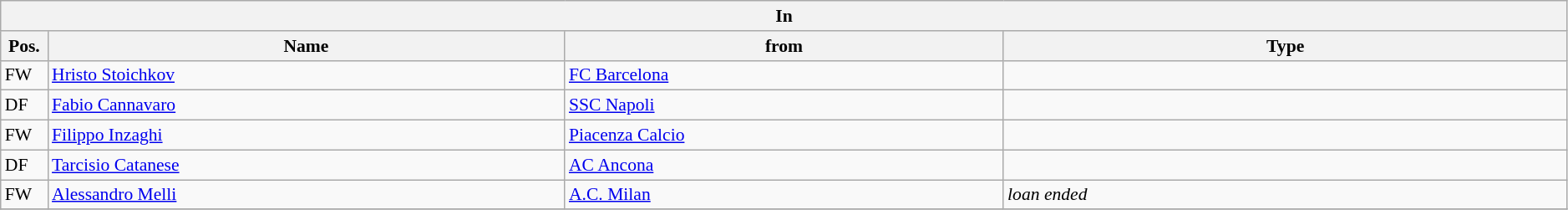<table class="wikitable" style="font-size:90%;width:99%;">
<tr>
<th colspan="4">In</th>
</tr>
<tr>
<th width=3%>Pos.</th>
<th width=33%>Name</th>
<th width=28%>from</th>
<th width=36%>Type</th>
</tr>
<tr>
<td>FW</td>
<td><a href='#'>Hristo Stoichkov</a></td>
<td><a href='#'>FC Barcelona</a></td>
<td></td>
</tr>
<tr>
<td>DF</td>
<td><a href='#'>Fabio Cannavaro</a></td>
<td><a href='#'>SSC Napoli</a></td>
<td></td>
</tr>
<tr>
<td>FW</td>
<td><a href='#'>Filippo Inzaghi</a></td>
<td><a href='#'>Piacenza Calcio</a></td>
<td></td>
</tr>
<tr>
<td>DF</td>
<td><a href='#'>Tarcisio Catanese</a></td>
<td><a href='#'>AC Ancona</a></td>
<td></td>
</tr>
<tr>
<td>FW</td>
<td><a href='#'>Alessandro Melli</a></td>
<td><a href='#'>A.C. Milan</a></td>
<td><em>loan ended</em></td>
</tr>
<tr>
</tr>
</table>
